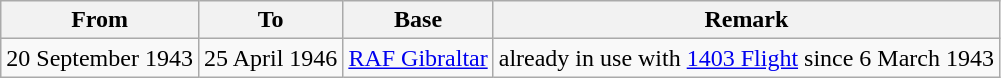<table class="wikitable">
<tr>
<th>From</th>
<th>To</th>
<th>Base</th>
<th>Remark</th>
</tr>
<tr>
<td>20 September 1943</td>
<td>25 April 1946</td>
<td><a href='#'>RAF Gibraltar</a></td>
<td>already in use with <a href='#'>1403 Flight</a> since 6 March 1943</td>
</tr>
</table>
